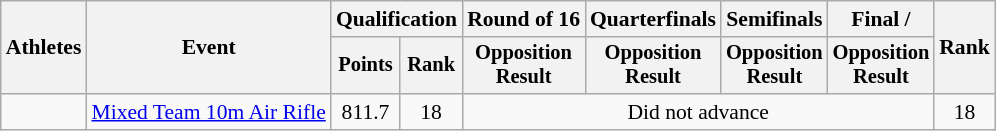<table class="wikitable" style="font-size:90%;">
<tr>
<th rowspan=2>Athletes</th>
<th rowspan=2>Event</th>
<th colspan=2>Qualification</th>
<th>Round of 16</th>
<th>Quarterfinals</th>
<th>Semifinals</th>
<th>Final / </th>
<th rowspan=2>Rank</th>
</tr>
<tr style="font-size:95%">
<th>Points</th>
<th>Rank</th>
<th>Opposition<br>Result</th>
<th>Opposition<br>Result</th>
<th>Opposition<br>Result</th>
<th>Opposition<br>Result</th>
</tr>
<tr align=center>
<td align=left> <br> </td>
<td align=left><a href='#'>Mixed Team 10m Air Rifle</a></td>
<td>811.7</td>
<td>18</td>
<td colspan=4>Did not advance</td>
<td>18</td>
</tr>
</table>
